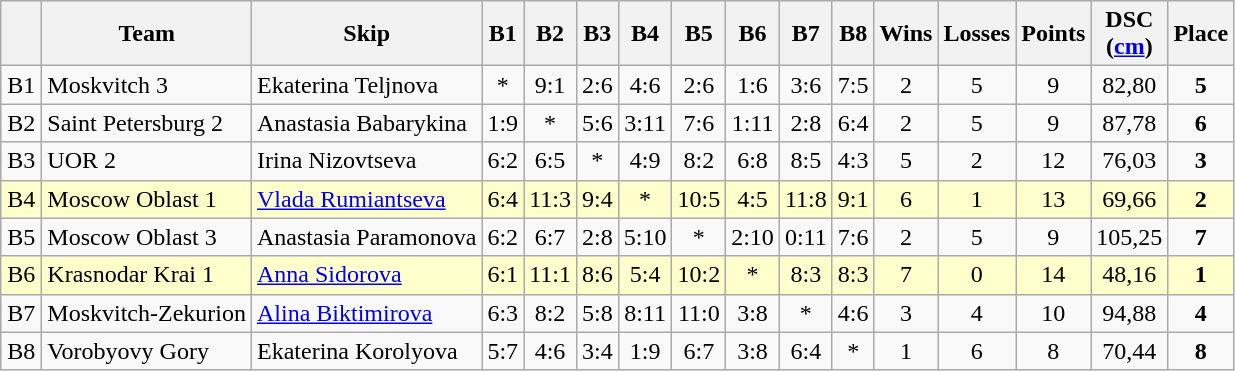<table class=wikitable style="text-align: center;">
<tr>
<th width=20></th>
<th>Team</th>
<th>Skip</th>
<th width=20>B1</th>
<th width=20>B2</th>
<th width=20>B3</th>
<th width=20>B4</th>
<th width=20>B5</th>
<th width=20>B6</th>
<th width=20>B7</th>
<th width=20>B8</th>
<th width=20>Wins</th>
<th width=20>Losses</th>
<th width=20>Points</th>
<th width=30>DSC (<a href='#'>cm</a>)</th>
<th width=20>Place</th>
</tr>
<tr>
<td>B1</td>
<td align="left"> Moskvitch 3</td>
<td align="left">Ekaterina Teljnova</td>
<td>*</td>
<td>9:1</td>
<td>2:6</td>
<td>4:6</td>
<td>2:6</td>
<td>1:6</td>
<td>3:6</td>
<td>7:5</td>
<td>2</td>
<td>5</td>
<td>9</td>
<td>82,80</td>
<td><strong>5</strong></td>
</tr>
<tr>
<td>B2</td>
<td align="left"> Saint Petersburg 2</td>
<td align="left">Anastasia Babarykina</td>
<td>1:9</td>
<td>*</td>
<td>5:6</td>
<td>3:11</td>
<td>7:6</td>
<td>1:11</td>
<td>2:8</td>
<td>6:4</td>
<td>2</td>
<td>5</td>
<td>9</td>
<td>87,78</td>
<td><strong>6</strong></td>
</tr>
<tr>
<td>B3</td>
<td align="left"> UOR 2</td>
<td align="left">Irina Nizovtseva</td>
<td>6:2</td>
<td>6:5</td>
<td>*</td>
<td>4:9</td>
<td>8:2</td>
<td>6:8</td>
<td>8:5</td>
<td>4:3</td>
<td>5</td>
<td>2</td>
<td>12</td>
<td>76,03</td>
<td><strong>3</strong></td>
</tr>
<tr bgcolor=#ffffcc>
<td>B4</td>
<td align="left"> Moscow Oblast 1</td>
<td align="left"><a href='#'>Vlada Rumiantseva</a></td>
<td>6:4</td>
<td>11:3</td>
<td>9:4</td>
<td>*</td>
<td>10:5</td>
<td>4:5</td>
<td>11:8</td>
<td>9:1</td>
<td>6</td>
<td>1</td>
<td>13</td>
<td>69,66</td>
<td><strong>2</strong></td>
</tr>
<tr>
<td>B5</td>
<td align="left"> Moscow Oblast 3</td>
<td align="left">Anastasia Paramonova</td>
<td>6:2</td>
<td>6:7</td>
<td>2:8</td>
<td>5:10</td>
<td>*</td>
<td>2:10</td>
<td>0:11</td>
<td>7:6</td>
<td>2</td>
<td>5</td>
<td>9</td>
<td>105,25</td>
<td><strong>7</strong></td>
</tr>
<tr bgcolor=#ffffcc>
<td>B6</td>
<td align="left"> Krasnodar Krai 1</td>
<td align="left"><a href='#'>Anna Sidorova</a></td>
<td>6:1</td>
<td>11:1</td>
<td>8:6</td>
<td>5:4</td>
<td>10:2</td>
<td>*</td>
<td>8:3</td>
<td>8:3</td>
<td>7</td>
<td>0</td>
<td>14</td>
<td>48,16</td>
<td><strong>1</strong></td>
</tr>
<tr>
<td>B7</td>
<td align="left"> Moskvitch-Zekurion</td>
<td align="left"><a href='#'>Alina Biktimirova</a></td>
<td>6:3</td>
<td>8:2</td>
<td>5:8</td>
<td>8:11</td>
<td>11:0</td>
<td>3:8</td>
<td>*</td>
<td>4:6</td>
<td>3</td>
<td>4</td>
<td>10</td>
<td>94,88</td>
<td><strong>4</strong></td>
</tr>
<tr>
<td>B8</td>
<td align="left"> Vorobyovy Gory</td>
<td align="left">Ekaterina Korolyova</td>
<td>5:7</td>
<td>4:6</td>
<td>3:4</td>
<td>1:9</td>
<td>6:7</td>
<td>3:8</td>
<td>6:4</td>
<td>*</td>
<td>1</td>
<td>6</td>
<td>8</td>
<td>70,44</td>
<td><strong>8</strong></td>
</tr>
</table>
